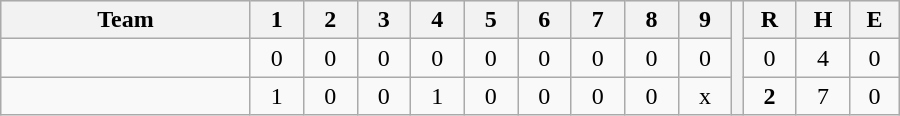<table border=1 cellspacing=0 width=600 style="margin-left:3em;" class="wikitable">
<tr style="text-align:center; background-color:#e6e6e6;">
<th align=left width=28%>Team</th>
<th width=6%>1</th>
<th width=6%>2</th>
<th width=6%>3</th>
<th width=6%>4</th>
<th width=6%>5</th>
<th width=6%>6</th>
<th width=6%>7</th>
<th width=6%>8</th>
<th width=6%>9</th>
<th rowspan="3" width=0.5%></th>
<th width=6%>R</th>
<th width=6%>H</th>
<th width=6%>E</th>
</tr>
<tr style="text-align:center;">
<td align=left></td>
<td>0</td>
<td>0</td>
<td>0</td>
<td>0</td>
<td>0</td>
<td>0</td>
<td>0</td>
<td>0</td>
<td>0</td>
<td>0</td>
<td>4</td>
<td>0</td>
</tr>
<tr style="text-align:center;">
<td align=left></td>
<td>1</td>
<td>0</td>
<td>0</td>
<td>1</td>
<td>0</td>
<td>0</td>
<td>0</td>
<td>0</td>
<td>x</td>
<td><strong>2</strong></td>
<td>7</td>
<td>0</td>
</tr>
</table>
